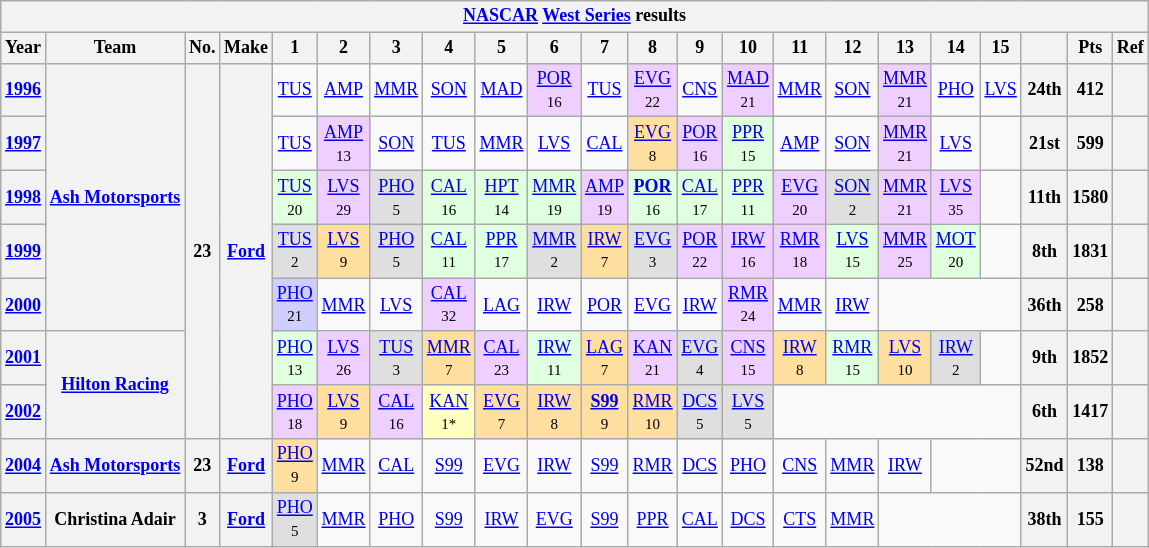<table class="wikitable" style="text-align:center; font-size:75%">
<tr>
<th colspan="22"><a href='#'>NASCAR</a> <a href='#'>West Series</a> results</th>
</tr>
<tr>
<th>Year</th>
<th>Team</th>
<th>No.</th>
<th>Make</th>
<th>1</th>
<th>2</th>
<th>3</th>
<th>4</th>
<th>5</th>
<th>6</th>
<th>7</th>
<th>8</th>
<th>9</th>
<th>10</th>
<th>11</th>
<th>12</th>
<th>13</th>
<th>14</th>
<th>15</th>
<th></th>
<th>Pts</th>
<th>Ref</th>
</tr>
<tr>
<th><a href='#'>1996</a></th>
<th rowspan=5><a href='#'>Ash Motorsports</a></th>
<th rowspan=7>23</th>
<th rowspan=7><a href='#'>Ford</a></th>
<td><a href='#'>TUS</a></td>
<td><a href='#'>AMP</a></td>
<td><a href='#'>MMR</a></td>
<td><a href='#'>SON</a></td>
<td><a href='#'>MAD</a></td>
<td style="background:#EFCFFF;"><a href='#'>POR</a> <br><small>16</small></td>
<td><a href='#'>TUS</a></td>
<td style="background:#EFCFFF;"><a href='#'>EVG</a> <br><small>22</small></td>
<td><a href='#'>CNS</a></td>
<td style="background:#EFCFFF;"><a href='#'>MAD</a> <br><small>21</small></td>
<td><a href='#'>MMR</a></td>
<td><a href='#'>SON</a></td>
<td style=background:#EFCFFF;"><a href='#'>MMR</a> <br><small>21</small></td>
<td><a href='#'>PHO</a></td>
<td><a href='#'>LVS</a></td>
<th>24th</th>
<th>412</th>
<th></th>
</tr>
<tr>
<th><a href='#'>1997</a></th>
<td><a href='#'>TUS</a></td>
<td style="background:#EFCFFF;"><a href='#'>AMP</a> <br><small>13</small></td>
<td><a href='#'>SON</a></td>
<td><a href='#'>TUS</a></td>
<td><a href='#'>MMR</a></td>
<td><a href='#'>LVS</a></td>
<td><a href='#'>CAL</a></td>
<td style="background:#FFDF9F;"><a href='#'>EVG</a> <br><small>8</small></td>
<td style="background:#EFCFFF;"><a href='#'>POR</a> <br><small>16</small></td>
<td style="background:#DFFFDF;"><a href='#'>PPR</a> <br><small>15</small></td>
<td><a href='#'>AMP</a></td>
<td><a href='#'>SON</a></td>
<td style="background:#EFCFFF;"><a href='#'>MMR</a> <br><small>21</small></td>
<td><a href='#'>LVS</a></td>
<td></td>
<th>21st</th>
<th>599</th>
<th></th>
</tr>
<tr>
<th><a href='#'>1998</a></th>
<td style="background:#DFFFDF;"><a href='#'>TUS</a> <br><small>20</small></td>
<td style="background:#EFCFFF;"><a href='#'>LVS</a> <br><small>29</small></td>
<td style="background:#DFDFDF;"><a href='#'>PHO</a> <br><small>5</small></td>
<td style="background:#DFFFDF;"><a href='#'>CAL</a> <br><small>16</small></td>
<td style="background:#DFFFDF;"><a href='#'>HPT</a> <br><small>14</small></td>
<td style="background:#DFFFDF;"><a href='#'>MMR</a> <br><small>19</small></td>
<td style="background:#EFCFFF;"><a href='#'>AMP</a> <br><small>19</small></td>
<td style="background:#DFFFDF;"><strong><a href='#'>POR</a></strong> <br><small>16</small></td>
<td style="background:#DFFFDF;"><a href='#'>CAL</a> <br><small>17</small></td>
<td style="background:#DFFFDF;"><a href='#'>PPR</a> <br><small>11</small></td>
<td style="background:#EFCFFF;"><a href='#'>EVG</a> <br><small>20</small></td>
<td style="background:#DFDFDF;"><a href='#'>SON</a> <br><small>2</small></td>
<td style="background:#EFCFFF;"><a href='#'>MMR</a> <br><small>21</small></td>
<td style="background:#EFCFFF;"><a href='#'>LVS</a> <br><small>35</small></td>
<td></td>
<th>11th</th>
<th>1580</th>
<th></th>
</tr>
<tr>
<th><a href='#'>1999</a></th>
<td style="background:#DFDFDF;"><a href='#'>TUS</a> <br><small>2</small></td>
<td style="background:#FFDF9F;"><a href='#'>LVS</a> <br><small>9</small></td>
<td style="background:#DFDFDF;"><a href='#'>PHO</a> <br><small>5</small></td>
<td style="background:#DFFFDF;"><a href='#'>CAL</a> <br><small>11</small></td>
<td style="background:#DFFFDF;"><a href='#'>PPR</a> <br><small>17</small></td>
<td style="background:#DFDFDF;"><a href='#'>MMR</a> <br><small>2</small></td>
<td style="background:#FFDF9F;"><a href='#'>IRW</a> <br><small>7</small></td>
<td style="background:#DFDFDF;"><a href='#'>EVG</a> <br><small>3</small></td>
<td style="background:#EFCFFF;"><a href='#'>POR</a> <br><small>22</small></td>
<td style="background:#EFCFFF;"><a href='#'>IRW</a> <br><small>16</small></td>
<td style="background:#EFCFFF;"><a href='#'>RMR</a> <br><small>18</small></td>
<td style="background:#DFFFDF;"><a href='#'>LVS</a> <br><small>15</small></td>
<td style="background:#EFCFFF;"><a href='#'>MMR</a> <br><small>25</small></td>
<td style="background:#DFFFDF;"><a href='#'>MOT</a> <br><small>20</small></td>
<td></td>
<th>8th</th>
<th>1831</th>
<th></th>
</tr>
<tr>
<th><a href='#'>2000</a></th>
<td style="background:#CFCFFF;"><a href='#'>PHO</a> <br><small>21</small></td>
<td><a href='#'>MMR</a></td>
<td><a href='#'>LVS</a></td>
<td style="background:#EFCFFF;"><a href='#'>CAL</a> <br><small>32</small></td>
<td><a href='#'>LAG</a></td>
<td><a href='#'>IRW</a></td>
<td><a href='#'>POR</a></td>
<td><a href='#'>EVG</a></td>
<td><a href='#'>IRW</a></td>
<td style="background:#EFCFFF;"><a href='#'>RMR</a> <br><small>24</small></td>
<td><a href='#'>MMR</a></td>
<td><a href='#'>IRW</a></td>
<td colspan=3></td>
<th>36th</th>
<th>258</th>
<th></th>
</tr>
<tr>
<th><a href='#'>2001</a></th>
<th rowspan=2><a href='#'>Hilton Racing</a></th>
<td style="background:#DFFFDF;"><a href='#'>PHO</a> <br><small>13</small></td>
<td style="background:#EFCFFF;"><a href='#'>LVS</a> <br><small>26</small></td>
<td style="background:#DFDFDF;"><a href='#'>TUS</a> <br><small>3</small></td>
<td style="background:#FFDF9F;"><a href='#'>MMR</a> <br><small>7</small></td>
<td style="background:#EFCFFF;"><a href='#'>CAL</a> <br><small>23</small></td>
<td style="background:#DFFFDF;"><a href='#'>IRW</a> <br><small>11</small></td>
<td style="background:#FFDF9F;"><a href='#'>LAG</a> <br><small>7</small></td>
<td style="background:#EFCFFF;"><a href='#'>KAN</a> <br><small>21</small></td>
<td style="background:#DFDFDF;"><a href='#'>EVG</a> <br><small>4</small></td>
<td style="background:#EFCFFF;"><a href='#'>CNS</a> <br><small>15</small></td>
<td style="background:#FFDF9F;"><a href='#'>IRW</a> <br><small>8</small></td>
<td style="background:#DFFFDF;"><a href='#'>RMR</a> <br><small>15</small></td>
<td style="background:#FFDF9F;"><a href='#'>LVS</a> <br><small>10</small></td>
<td style="background:#DFDFDF;"><a href='#'>IRW</a> <br><small>2</small></td>
<td></td>
<th>9th</th>
<th>1852</th>
<th></th>
</tr>
<tr>
<th><a href='#'>2002</a></th>
<td style="background:#EFCFFF;"><a href='#'>PHO</a> <br><small>18</small></td>
<td style="background:#FFDF9F;"><a href='#'>LVS</a> <br><small>9</small></td>
<td style="background:#EFCFFF;"><a href='#'>CAL</a> <br><small>16</small></td>
<td style="background:#FFFFBF;"><a href='#'>KAN</a> <br><small>1*</small></td>
<td style="background:#FFDF9F;"><a href='#'>EVG</a> <br><small>7</small></td>
<td style="background:#FFDF9F;"><a href='#'>IRW</a> <br><small>8</small></td>
<td style="background:#FFDF9F;"><strong><a href='#'>S99</a></strong> <br><small>9</small></td>
<td style="background:#FFDF9F;"><a href='#'>RMR</a> <br><small>10</small></td>
<td style="background:#DFDFDF;"><a href='#'>DCS</a> <br><small>5</small></td>
<td style="background:#DFDFDF;"><a href='#'>LVS</a> <br><small>5</small></td>
<td colspan=5></td>
<th>6th</th>
<th>1417</th>
<th></th>
</tr>
<tr>
<th><a href='#'>2004</a></th>
<th><a href='#'>Ash Motorsports</a></th>
<th>23</th>
<th><a href='#'>Ford</a></th>
<td style="background:#FFDF9F;"><a href='#'>PHO</a> <br><small>9</small></td>
<td><a href='#'>MMR</a></td>
<td><a href='#'>CAL</a></td>
<td><a href='#'>S99</a></td>
<td><a href='#'>EVG</a></td>
<td><a href='#'>IRW</a></td>
<td><a href='#'>S99</a></td>
<td><a href='#'>RMR</a></td>
<td><a href='#'>DCS</a></td>
<td><a href='#'>PHO</a></td>
<td><a href='#'>CNS</a></td>
<td><a href='#'>MMR</a></td>
<td><a href='#'>IRW</a></td>
<td colspan=2></td>
<th>52nd</th>
<th>138</th>
<th></th>
</tr>
<tr>
<th><a href='#'>2005</a></th>
<th>Christina Adair</th>
<th>3</th>
<th><a href='#'>Ford</a></th>
<td style="background:#DFDFDF;"><a href='#'>PHO</a> <br><small>5</small></td>
<td><a href='#'>MMR</a></td>
<td><a href='#'>PHO</a></td>
<td><a href='#'>S99</a></td>
<td><a href='#'>IRW</a></td>
<td><a href='#'>EVG</a></td>
<td><a href='#'>S99</a></td>
<td><a href='#'>PPR</a></td>
<td><a href='#'>CAL</a></td>
<td><a href='#'>DCS</a></td>
<td><a href='#'>CTS</a></td>
<td><a href='#'>MMR</a></td>
<td colspan=3></td>
<th>38th</th>
<th>155</th>
<th></th>
</tr>
</table>
